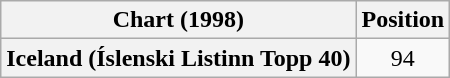<table class="wikitable plainrowheaders" style="text-align:center">
<tr>
<th scope="col">Chart (1998)</th>
<th scope="col">Position</th>
</tr>
<tr>
<th scope="row">Iceland (Íslenski Listinn Topp 40)</th>
<td>94</td>
</tr>
</table>
